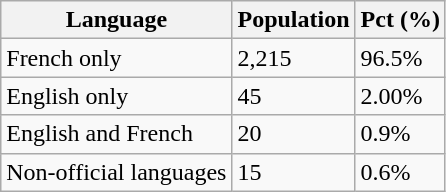<table class="wikitable">
<tr>
<th>Language</th>
<th>Population</th>
<th>Pct (%)</th>
</tr>
<tr>
<td>French only</td>
<td>2,215</td>
<td>96.5%</td>
</tr>
<tr>
<td>English only</td>
<td>45</td>
<td>2.00%</td>
</tr>
<tr>
<td>English and French</td>
<td>20</td>
<td>0.9%</td>
</tr>
<tr>
<td>Non-official languages</td>
<td>15</td>
<td>0.6%</td>
</tr>
</table>
